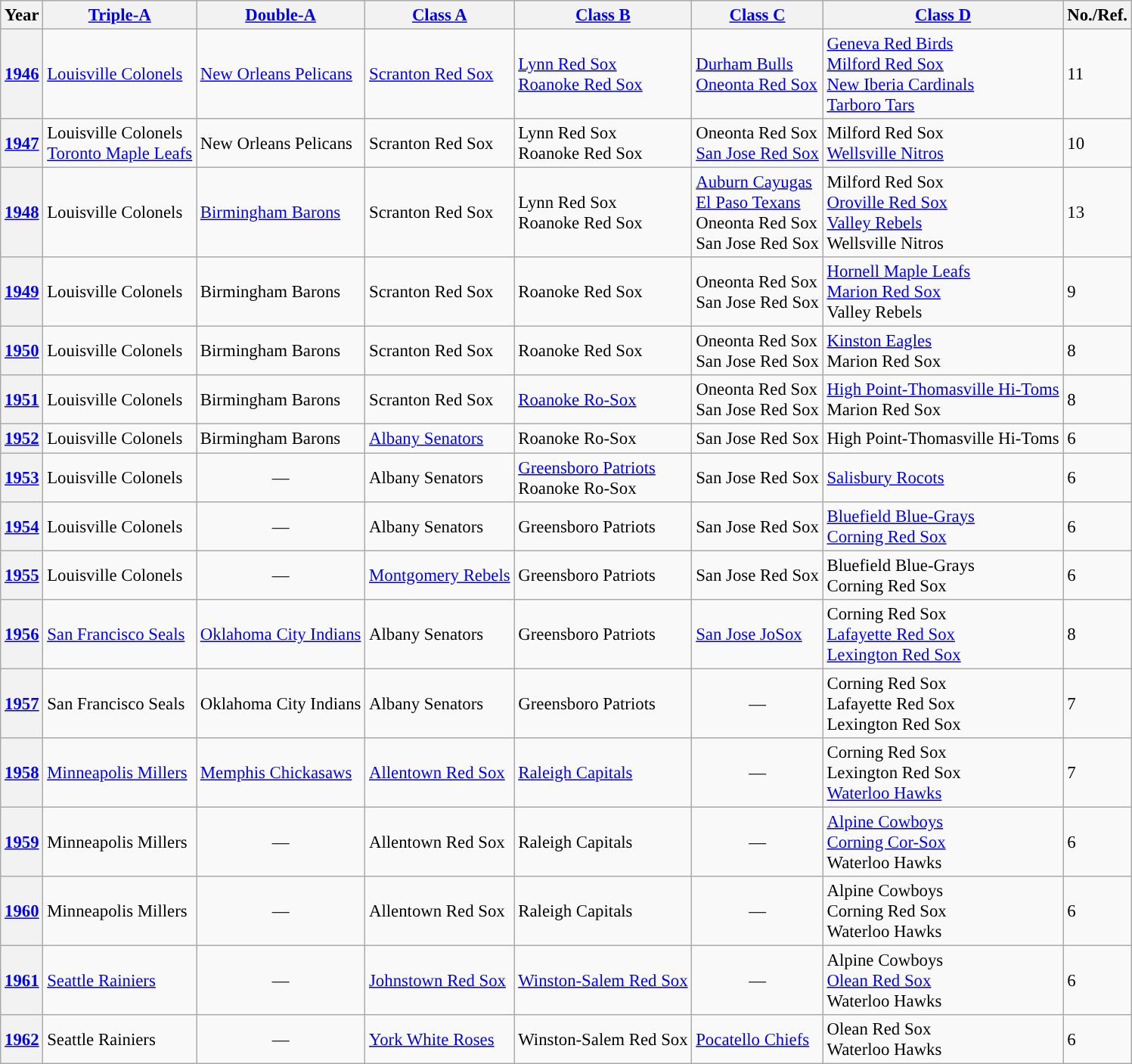<table class="wikitable" style="text-align:left; font-size: 95%;">
<tr>
<th>Year</th>
<th><a href='#'><span>Triple-A</span></a></th>
<th><a href='#'><span>Double-A</span></a></th>
<th><a href='#'><span>Class A</span></a></th>
<th><a href='#'><span>Class B</span></a></th>
<th><a href='#'><span>Class C</span></a></th>
<th><a href='#'><span>Class D</span></a></th>
<th>No./Ref.</th>
</tr>
<tr>
<th><a href='#'>1946</a></th>
<td><a href='#'>Louisville Colonels</a></td>
<td><a href='#'>New Orleans Pelicans</a></td>
<td><a href='#'>Scranton Red Sox</a></td>
<td><a href='#'>Lynn Red Sox</a><br><a href='#'>Roanoke Red Sox</a></td>
<td><a href='#'>Durham Bulls</a><br><a href='#'>Oneonta Red Sox</a></td>
<td><a href='#'>Geneva Red Birds</a><br><a href='#'>Milford Red Sox</a><br><a href='#'>New Iberia Cardinals</a><br><a href='#'>Tarboro Tars</a></td>
<td>11</td>
</tr>
<tr>
<th><a href='#'>1947</a></th>
<td>Louisville Colonels<br><a href='#'>Toronto Maple Leafs</a></td>
<td>New Orleans Pelicans</td>
<td>Scranton Red Sox</td>
<td>Lynn Red Sox<br>Roanoke Red Sox</td>
<td>Oneonta Red Sox<br><a href='#'>San Jose Red Sox</a></td>
<td>Milford Red Sox<br><a href='#'>Wellsville Nitros</a></td>
<td>10</td>
</tr>
<tr>
<th><a href='#'>1948</a></th>
<td>Louisville Colonels</td>
<td><a href='#'>Birmingham Barons</a></td>
<td>Scranton Red Sox</td>
<td>Lynn Red Sox<br>Roanoke Red Sox</td>
<td><a href='#'>Auburn Cayugas</a><br><a href='#'>El Paso Texans</a><br>Oneonta Red Sox<br>San Jose Red Sox</td>
<td>Milford Red Sox<br><a href='#'>Oroville Red Sox</a><br><a href='#'>Valley Rebels</a><br>Wellsville Nitros</td>
<td>13</td>
</tr>
<tr>
<th><a href='#'>1949</a></th>
<td>Louisville Colonels</td>
<td>Birmingham Barons</td>
<td>Scranton Red Sox</td>
<td>Roanoke Red Sox</td>
<td>Oneonta Red Sox<br>San Jose Red Sox</td>
<td><a href='#'>Hornell Maple Leafs</a><br><a href='#'>Marion Red Sox</a><br>Valley Rebels</td>
<td>9</td>
</tr>
<tr>
<th><a href='#'>1950</a></th>
<td>Louisville Colonels</td>
<td>Birmingham Barons</td>
<td>Scranton Red Sox</td>
<td>Roanoke Red Sox</td>
<td>Oneonta Red Sox<br>San Jose Red Sox</td>
<td><a href='#'>Kinston Eagles</a><br>Marion Red Sox</td>
<td>8</td>
</tr>
<tr>
<th><a href='#'>1951</a></th>
<td>Louisville Colonels</td>
<td>Birmingham Barons</td>
<td>Scranton Red Sox</td>
<td><a href='#'>Roanoke Ro-Sox</a></td>
<td>Oneonta Red Sox<br>San Jose Red Sox</td>
<td><a href='#'>High Point-Thomasville Hi-Toms</a><br>Marion Red Sox</td>
<td>8</td>
</tr>
<tr>
<th><a href='#'>1952</a></th>
<td>Louisville Colonels</td>
<td>Birmingham Barons</td>
<td><a href='#'>Albany Senators</a></td>
<td>Roanoke Ro-Sox</td>
<td>San Jose Red Sox</td>
<td>High Point-Thomasville Hi-Toms</td>
<td>6</td>
</tr>
<tr>
<th><a href='#'>1953</a></th>
<td>Louisville Colonels</td>
<td align="center">—</td>
<td>Albany Senators</td>
<td><a href='#'>Greensboro Patriots</a><br>Roanoke Ro-Sox</td>
<td>San Jose Red Sox</td>
<td><a href='#'>Salisbury Rocots</a></td>
<td>6</td>
</tr>
<tr>
<th><a href='#'>1954</a></th>
<td>Louisville Colonels</td>
<td align="center">—</td>
<td>Albany Senators</td>
<td>Greensboro Patriots</td>
<td>San Jose Red Sox</td>
<td><a href='#'>Bluefield Blue-Grays</a><br><a href='#'>Corning Red Sox</a></td>
<td>6</td>
</tr>
<tr>
<th><a href='#'>1955</a></th>
<td>Louisville Colonels</td>
<td align="center">—</td>
<td><a href='#'>Montgomery Rebels</a></td>
<td>Greensboro Patriots</td>
<td>San Jose Red Sox</td>
<td>Bluefield Blue-Grays<br>Corning Red Sox</td>
<td>6</td>
</tr>
<tr>
<th><a href='#'>1956</a></th>
<td><a href='#'>San Francisco Seals</a></td>
<td><a href='#'>Oklahoma City Indians</a></td>
<td>Albany Senators</td>
<td>Greensboro Patriots</td>
<td><a href='#'>San Jose JoSox</a></td>
<td>Corning Red Sox<br><a href='#'>Lafayette Red Sox</a><br><a href='#'>Lexington Red Sox</a></td>
<td>8</td>
</tr>
<tr>
<th><a href='#'>1957</a></th>
<td>San Francisco Seals</td>
<td>Oklahoma City Indians</td>
<td>Albany Senators</td>
<td>Greensboro Patriots</td>
<td align="center">—</td>
<td>Corning Red Sox<br>Lafayette Red Sox<br>Lexington Red Sox</td>
<td>7</td>
</tr>
<tr>
<th><a href='#'>1958</a></th>
<td><a href='#'>Minneapolis Millers</a></td>
<td><a href='#'>Memphis Chickasaws</a></td>
<td><a href='#'>Allentown Red Sox</a></td>
<td><a href='#'>Raleigh Capitals</a></td>
<td align="center">—</td>
<td>Corning Red Sox<br>Lexington Red Sox<br><a href='#'>Waterloo Hawks</a></td>
<td>7</td>
</tr>
<tr>
<th><a href='#'>1959</a></th>
<td>Minneapolis Millers</td>
<td align="center">—</td>
<td>Allentown Red Sox</td>
<td>Raleigh Capitals</td>
<td align="center">—</td>
<td><a href='#'>Alpine Cowboys</a><br><a href='#'>Corning Cor-Sox</a><br>Waterloo Hawks</td>
<td>6</td>
</tr>
<tr>
<th><a href='#'>1960</a></th>
<td>Minneapolis Millers</td>
<td align="center">—</td>
<td>Allentown Red Sox</td>
<td>Raleigh Capitals</td>
<td align="center">—</td>
<td>Alpine Cowboys<br>Corning Red Sox<br>Waterloo Hawks</td>
<td>6</td>
</tr>
<tr>
<th><a href='#'>1961</a></th>
<td><a href='#'>Seattle Rainiers</a></td>
<td align="center">—</td>
<td><a href='#'>Johnstown Red Sox</a></td>
<td><a href='#'>Winston-Salem Red Sox</a></td>
<td align="center">—</td>
<td>Alpine Cowboys<br><a href='#'>Olean Red Sox</a><br>Waterloo Hawks</td>
<td>6</td>
</tr>
<tr>
<th><a href='#'>1962</a></th>
<td>Seattle Rainiers</td>
<td align="center">—</td>
<td><a href='#'>York White Roses</a></td>
<td>Winston-Salem Red Sox</td>
<td><a href='#'>Pocatello Chiefs</a></td>
<td>Olean Red Sox<br>Waterloo Hawks</td>
<td>6</td>
</tr>
</table>
